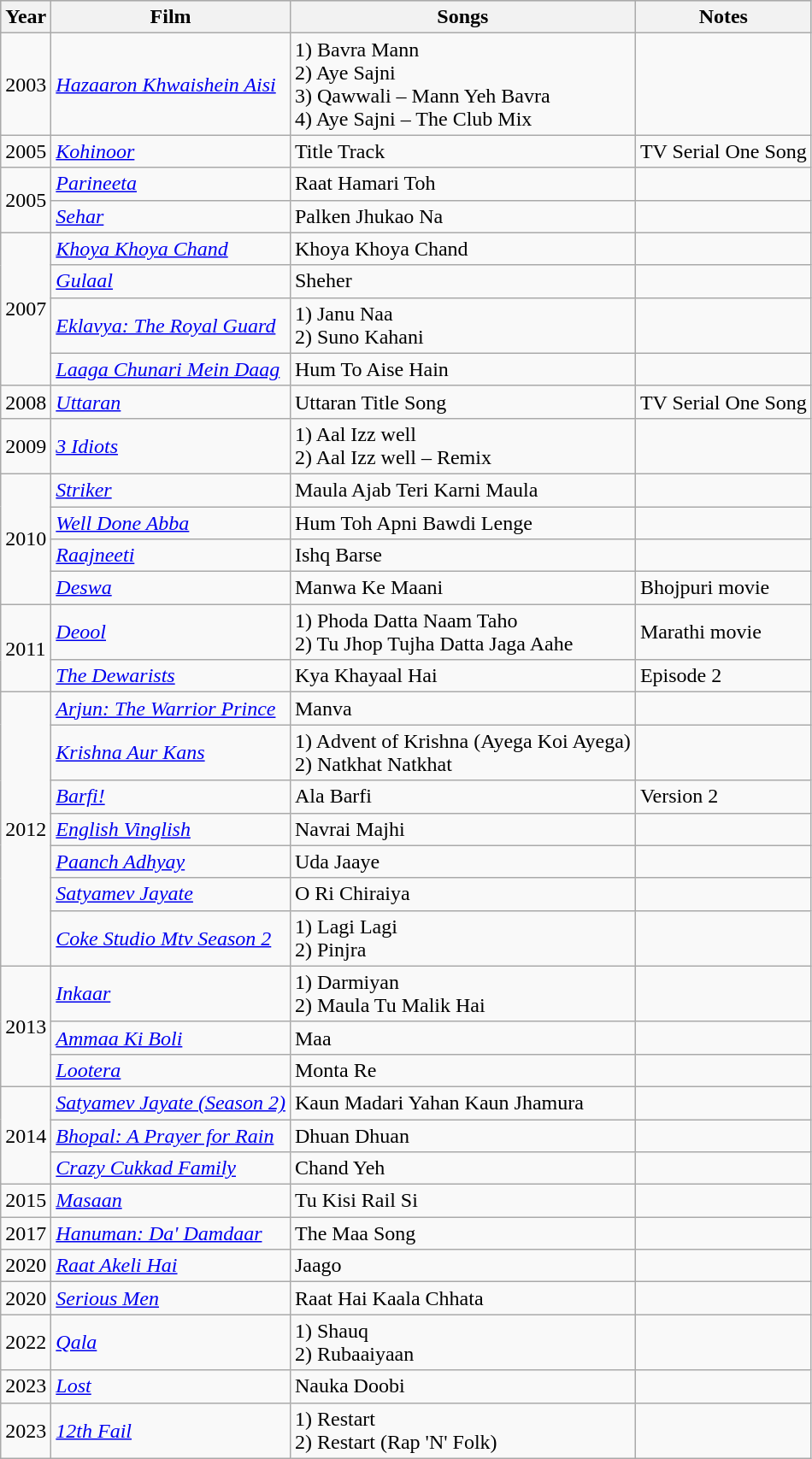<table class="wikitable sortable">
<tr style="background:#ccc; text-align:center;">
<th>Year</th>
<th>Film</th>
<th>Songs</th>
<th>Notes</th>
</tr>
<tr>
<td>2003</td>
<td><em><a href='#'>Hazaaron Khwaishein Aisi</a></em></td>
<td>1) Bavra Mann<br>2) Aye Sajni<br>3) Qawwali – Mann Yeh Bavra<br>4) Aye Sajni – The Club Mix</td>
<td></td>
</tr>
<tr>
<td>2005</td>
<td><em><a href='#'>Kohinoor</a></em></td>
<td>Title Track<br></td>
<td>TV Serial One Song</td>
</tr>
<tr>
<td rowspan="2">2005</td>
<td><a href='#'><em>Parineeta</em></a></td>
<td>Raat Hamari Toh</td>
<td></td>
</tr>
<tr>
<td><em><a href='#'>Sehar</a></em></td>
<td>Palken Jhukao Na</td>
<td></td>
</tr>
<tr>
<td rowspan="4">2007</td>
<td><em><a href='#'>Khoya Khoya Chand</a></em></td>
<td>Khoya Khoya Chand</td>
<td></td>
</tr>
<tr>
<td><em><a href='#'>Gulaal</a></em></td>
<td>Sheher</td>
<td></td>
</tr>
<tr>
<td><em><a href='#'>Eklavya: The Royal Guard</a></em></td>
<td>1) Janu Naa  <br>2) Suno Kahani</td>
<td></td>
</tr>
<tr>
<td><em><a href='#'>Laaga Chunari Mein Daag</a></em></td>
<td>Hum To Aise Hain</td>
<td></td>
</tr>
<tr>
<td>2008</td>
<td><em><a href='#'>Uttaran</a></em></td>
<td>Uttaran Title Song</td>
<td>TV Serial One Song</td>
</tr>
<tr>
<td>2009</td>
<td><em><a href='#'>3 Idiots</a></em></td>
<td>1) Aal Izz well <br>2) Aal Izz well – Remix</td>
<td></td>
</tr>
<tr>
<td rowspan="4">2010</td>
<td><a href='#'><em>Striker</em></a></td>
<td>Maula Ajab Teri Karni Maula</td>
<td></td>
</tr>
<tr>
<td><em><a href='#'>Well Done Abba</a></em></td>
<td>Hum Toh Apni Bawdi Lenge</td>
<td></td>
</tr>
<tr>
<td><em><a href='#'>Raajneeti</a></em></td>
<td>Ishq Barse</td>
<td></td>
</tr>
<tr>
<td><em><a href='#'>Deswa</a></em></td>
<td>Manwa Ke Maani</td>
<td>Bhojpuri movie</td>
</tr>
<tr>
<td rowspan="2">2011</td>
<td><em><a href='#'>Deool</a></em></td>
<td>1) Phoda Datta Naam Taho <br>2) Tu Jhop Tujha Datta Jaga Aahe</td>
<td>Marathi movie</td>
</tr>
<tr>
<td><em><a href='#'>The Dewarists</a></em></td>
<td>Kya Khayaal Hai</td>
<td>Episode 2</td>
</tr>
<tr>
<td rowspan="7">2012</td>
<td><em><a href='#'>Arjun: The Warrior Prince</a></em></td>
<td>Manva</td>
<td></td>
</tr>
<tr>
<td><em><a href='#'>Krishna Aur Kans</a></em></td>
<td>1) Advent of Krishna (Ayega Koi Ayega) <br>2) Natkhat Natkhat</td>
<td></td>
</tr>
<tr>
<td><em><a href='#'>Barfi!</a></em></td>
<td>Ala Barfi</td>
<td>Version 2</td>
</tr>
<tr>
<td><em><a href='#'>English Vinglish</a></em></td>
<td>Navrai Majhi</td>
<td></td>
</tr>
<tr>
<td><em><a href='#'>Paanch Adhyay</a></em></td>
<td>Uda Jaaye</td>
<td></td>
</tr>
<tr>
<td><a href='#'><em>Satyamev Jayate</em></a></td>
<td>O Ri Chiraiya</td>
<td></td>
</tr>
<tr>
<td><a href='#'><em>Coke Studio Mtv Season 2</em></a></td>
<td>1) Lagi Lagi <br>2) Pinjra</td>
<td></td>
</tr>
<tr>
<td rowspan="3">2013</td>
<td><a href='#'><em>Inkaar</em></a></td>
<td>1) Darmiyan <br>2) Maula Tu Malik Hai</td>
<td></td>
</tr>
<tr>
<td><em><a href='#'>Ammaa Ki Boli</a></em></td>
<td>Maa</td>
<td></td>
</tr>
<tr>
<td><em><a href='#'>Lootera</a></em></td>
<td>Monta Re</td>
<td></td>
</tr>
<tr>
<td rowspan="3">2014</td>
<td><a href='#'><em>Satyamev Jayate (Season 2)</em></a></td>
<td>Kaun Madari Yahan Kaun Jhamura</td>
<td></td>
</tr>
<tr>
<td><em><a href='#'>Bhopal: A Prayer for Rain</a></em></td>
<td>Dhuan Dhuan</td>
<td></td>
</tr>
<tr>
<td><em><a href='#'>Crazy Cukkad Family</a></em></td>
<td>Chand Yeh</td>
<td></td>
</tr>
<tr>
<td>2015</td>
<td><em><a href='#'>Masaan</a></em></td>
<td>Tu Kisi Rail Si</td>
<td></td>
</tr>
<tr>
<td>2017</td>
<td><em><a href='#'>Hanuman: Da' Damdaar</a></em></td>
<td>The Maa Song</td>
<td></td>
</tr>
<tr>
<td>2020</td>
<td><em><a href='#'>Raat Akeli Hai</a></em></td>
<td>Jaago</td>
<td></td>
</tr>
<tr>
<td>2020</td>
<td><em><a href='#'>Serious Men</a></em></td>
<td>Raat Hai Kaala Chhata</td>
<td></td>
</tr>
<tr>
<td>2022</td>
<td><em><a href='#'>Qala</a></em></td>
<td>1) Shauq <br>2) Rubaaiyaan</td>
<td></td>
</tr>
<tr>
<td>2023</td>
<td><em><a href='#'>Lost</a></em></td>
<td>Nauka Doobi</td>
<td></td>
</tr>
<tr>
<td>2023</td>
<td><em><a href='#'>12th Fail</a></em></td>
<td>1) Restart <br>2) Restart (Rap 'N' Folk)</td>
<td></td>
</tr>
</table>
